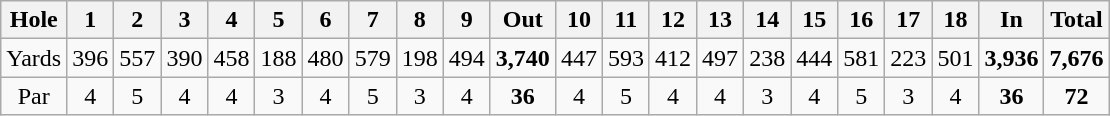<table class="wikitable" style="text-align:center">
<tr>
<th align="left">Hole</th>
<th>1</th>
<th>2</th>
<th>3</th>
<th>4</th>
<th>5</th>
<th>6</th>
<th>7</th>
<th>8</th>
<th>9</th>
<th>Out</th>
<th>10</th>
<th>11</th>
<th>12</th>
<th>13</th>
<th>14</th>
<th>15</th>
<th>16</th>
<th>17</th>
<th>18</th>
<th>In</th>
<th>Total</th>
</tr>
<tr>
<td align="center">Yards</td>
<td>396</td>
<td>557</td>
<td>390</td>
<td>458</td>
<td>188</td>
<td>480</td>
<td>579</td>
<td>198</td>
<td>494</td>
<td><strong>3,740</strong></td>
<td>447</td>
<td>593</td>
<td>412</td>
<td>497</td>
<td>238</td>
<td>444</td>
<td>581</td>
<td>223</td>
<td>501</td>
<td><strong>3,936</strong></td>
<td><strong>7,676</strong></td>
</tr>
<tr>
<td align="center">Par</td>
<td>4</td>
<td>5</td>
<td>4</td>
<td>4</td>
<td>3</td>
<td>4</td>
<td>5</td>
<td>3</td>
<td>4</td>
<td><strong>36</strong></td>
<td>4</td>
<td>5</td>
<td>4</td>
<td>4</td>
<td>3</td>
<td>4</td>
<td>5</td>
<td>3</td>
<td>4</td>
<td><strong>36</strong></td>
<td><strong>72</strong></td>
</tr>
</table>
